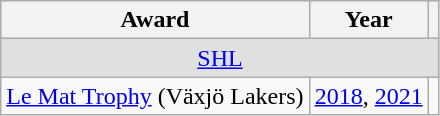<table class="wikitable">
<tr>
<th>Award</th>
<th>Year</th>
<th></th>
</tr>
<tr ALIGN="center" bgcolor="#e0e0e0">
<td colspan="3"><a href='#'>SHL</a></td>
</tr>
<tr>
<td><a href='#'>Le Mat Trophy</a> (Växjö Lakers)</td>
<td><a href='#'>2018</a>, <a href='#'>2021</a></td>
<td></td>
</tr>
</table>
